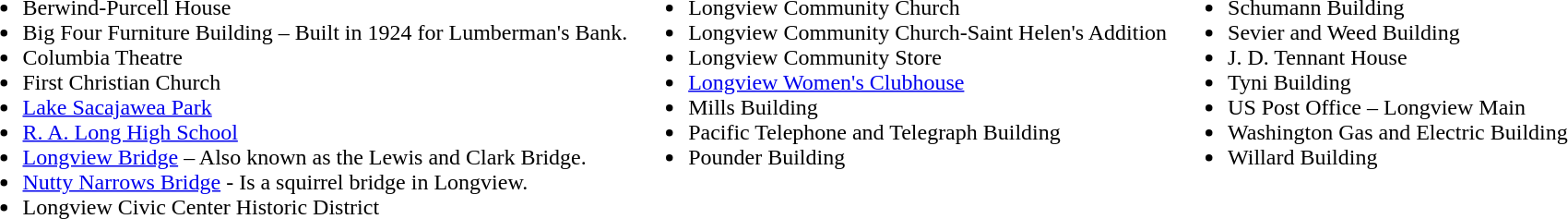<table>
<tr>
<td valign="top"><br><ul><li>Berwind-Purcell House</li><li>Big Four Furniture Building – Built in 1924 for Lumberman's Bank.</li><li>Columbia Theatre</li><li>First Christian Church</li><li><a href='#'>Lake Sacajawea Park</a></li><li><a href='#'>R. A. Long High School</a></li><li><a href='#'>Longview Bridge</a> – Also known as the Lewis and Clark Bridge.</li><li><a href='#'>Nutty Narrows Bridge</a> - Is a squirrel bridge in Longview.</li><li>Longview Civic Center Historic District</li></ul></td>
<td valign="top"><br><ul><li>Longview Community Church</li><li>Longview Community Church-Saint Helen's Addition</li><li>Longview Community Store</li><li><a href='#'>Longview Women's Clubhouse</a></li><li>Mills Building</li><li>Pacific Telephone and Telegraph Building</li><li>Pounder Building</li></ul></td>
<td valign="top"><br><ul><li>Schumann Building</li><li>Sevier and Weed Building</li><li>J. D. Tennant House</li><li>Tyni Building</li><li>US Post Office – Longview Main</li><li>Washington Gas and Electric Building</li><li>Willard Building</li></ul></td>
</tr>
</table>
